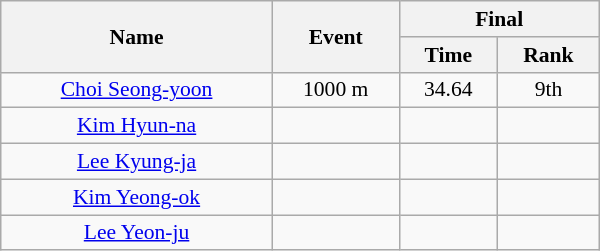<table class="wikitable" style="font-size:90%; text-align:center; width:400px">
<tr>
<th rowspan=2>Name</th>
<th rowspan=2>Event</th>
<th colspan=2>Final</th>
</tr>
<tr>
<th>Time</th>
<th>Rank</th>
</tr>
<tr>
<td><a href='#'>Choi Seong-yoon</a></td>
<td>1000 m</td>
<td>34.64</td>
<td>9th</td>
</tr>
<tr>
<td><a href='#'>Kim Hyun-na</a></td>
<td></td>
<td></td>
<td></td>
</tr>
<tr>
<td><a href='#'>Lee Kyung-ja</a></td>
<td></td>
<td></td>
<td></td>
</tr>
<tr>
<td><a href='#'>Kim Yeong-ok</a></td>
<td></td>
<td></td>
<td></td>
</tr>
<tr>
<td><a href='#'>Lee Yeon-ju</a></td>
<td></td>
<td></td>
<td></td>
</tr>
</table>
